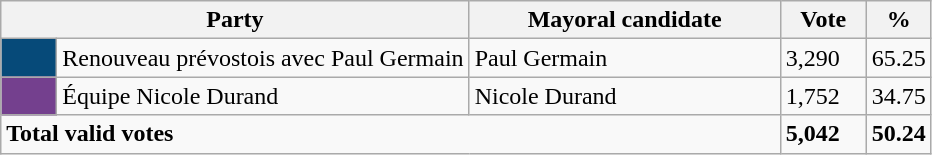<table class="wikitable">
<tr>
<th bgcolor="#DDDDFF" width="230px" colspan="2">Party</th>
<th bgcolor="#DDDDFF" width="200px">Mayoral candidate</th>
<th bgcolor="#DDDDFF" width="50px">Vote</th>
<th bgcolor="#DDDDFF" width="30px">%</th>
</tr>
<tr>
<td bgcolor=#064A79 width="30px"> </td>
<td>Renouveau prévostois avec Paul Germain</td>
<td>Paul Germain</td>
<td>3,290</td>
<td>65.25</td>
</tr>
<tr>
<td bgcolor=#74408E width="30px"> </td>
<td>Équipe Nicole Durand</td>
<td>Nicole Durand</td>
<td>1,752</td>
<td>34.75</td>
</tr>
<tr>
<td colspan="3"><strong>Total valid votes</strong></td>
<td><strong>5,042</strong></td>
<td><strong>50.24</strong></td>
</tr>
</table>
